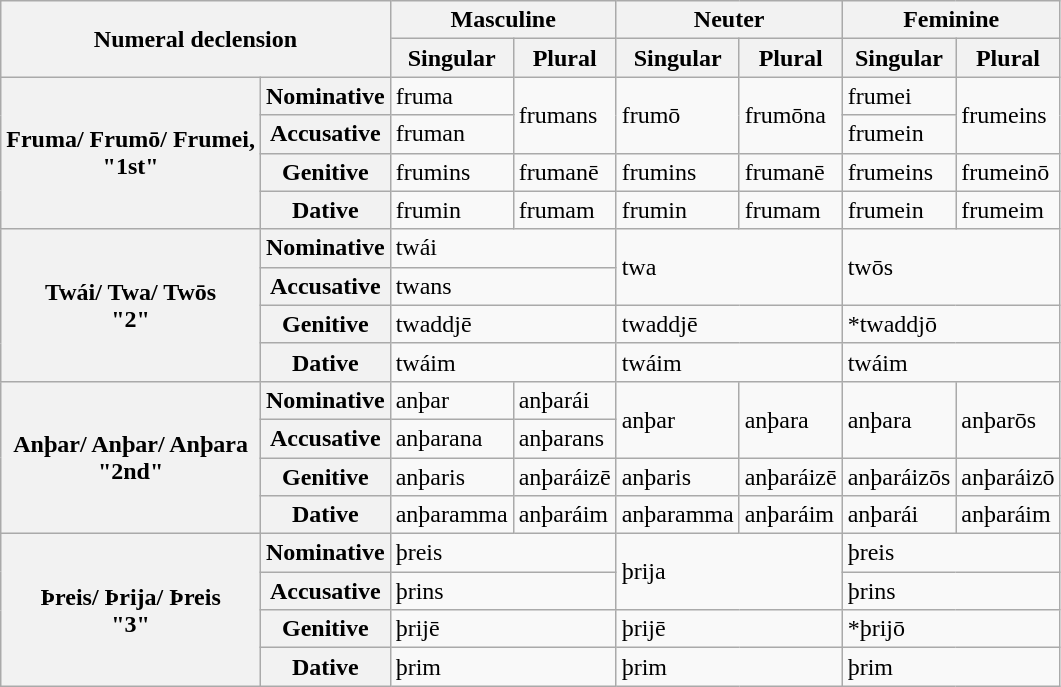<table class="wikitable mw-collapsible">
<tr>
<th colspan="2" rowspan="2">Numeral declension</th>
<th colspan="2"><strong>Masculine</strong></th>
<th colspan="2">Neuter</th>
<th colspan="2"><strong>Feminine</strong></th>
</tr>
<tr>
<th>Singular</th>
<th>Plural</th>
<th>Singular</th>
<th>Plural</th>
<th>Singular</th>
<th>Plural</th>
</tr>
<tr>
<th rowspan="4">Fruma/ Frumō/ Frumei,<br>"1st"</th>
<th><strong>Nominative</strong></th>
<td>fruma</td>
<td rowspan="2">frumans</td>
<td rowspan="2">frumō</td>
<td rowspan="2">frumōna</td>
<td>frumei</td>
<td rowspan="2">frumeins</td>
</tr>
<tr>
<th><strong>Accusative</strong></th>
<td>fruman</td>
<td>frumein</td>
</tr>
<tr>
<th><strong>Genitive</strong></th>
<td>frumins</td>
<td>frumanē</td>
<td>frumins</td>
<td>frumanē</td>
<td>frumeins</td>
<td>frumeinō</td>
</tr>
<tr>
<th><strong>Dative</strong></th>
<td>frumin</td>
<td>frumam</td>
<td>frumin</td>
<td>frumam</td>
<td>frumein</td>
<td>frumeim</td>
</tr>
<tr>
<th rowspan="4">Twái/ Twa/ Twōs<br>"2"</th>
<th><strong>Nominative</strong></th>
<td colspan="2">twái</td>
<td colspan="2" rowspan="2">twa</td>
<td colspan="2" rowspan="2">twōs</td>
</tr>
<tr>
<th><strong>Accusative</strong></th>
<td colspan="2">twans</td>
</tr>
<tr>
<th><strong>Genitive</strong></th>
<td colspan="2">twaddjē</td>
<td colspan="2">twaddjē</td>
<td colspan="2">*twaddjō</td>
</tr>
<tr>
<th><strong>Dative</strong></th>
<td colspan="2">twáim</td>
<td colspan="2">twáim</td>
<td colspan="2">twáim</td>
</tr>
<tr>
<th rowspan="4">Anþar/ Anþar/ Anþara<br>"2nd"</th>
<th><strong>Nominative</strong></th>
<td>anþar</td>
<td>anþarái</td>
<td rowspan="2">anþar</td>
<td rowspan="2">anþara</td>
<td rowspan="2">anþara</td>
<td rowspan="2">anþarōs</td>
</tr>
<tr>
<th><strong>Accusative</strong></th>
<td>anþarana</td>
<td>anþarans</td>
</tr>
<tr>
<th><strong>Genitive</strong></th>
<td>anþaris</td>
<td>anþaráizē</td>
<td>anþaris</td>
<td>anþaráizē</td>
<td>anþaráizōs</td>
<td>anþaráizō</td>
</tr>
<tr>
<th><strong>Dative</strong></th>
<td>anþaramma</td>
<td>anþaráim</td>
<td>anþaramma</td>
<td>anþaráim</td>
<td>anþarái</td>
<td>anþaráim</td>
</tr>
<tr>
<th rowspan="4">Þreis/ Þrija/ Þreis<br>"3"</th>
<th><strong>Nominative</strong></th>
<td colspan="2">þreis</td>
<td colspan="2" rowspan="2">þrija</td>
<td colspan="2">þreis</td>
</tr>
<tr>
<th><strong>Accusative</strong></th>
<td colspan="2">þrins</td>
<td colspan="2">þrins</td>
</tr>
<tr>
<th><strong>Genitive</strong></th>
<td colspan="2">þrijē</td>
<td colspan="2">þrijē</td>
<td colspan="2">*þrijō</td>
</tr>
<tr>
<th><strong>Dative</strong></th>
<td colspan="2">þrim</td>
<td colspan="2">þrim</td>
<td colspan="2">þrim</td>
</tr>
</table>
